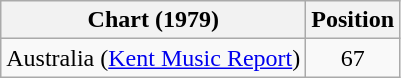<table class="wikitable sortable plainrowheaders">
<tr>
<th scope="col">Chart (1979)</th>
<th scope="col">Position</th>
</tr>
<tr>
<td>Australia (<a href='#'>Kent Music Report</a>)</td>
<td style="text-align:center;">67</td>
</tr>
</table>
